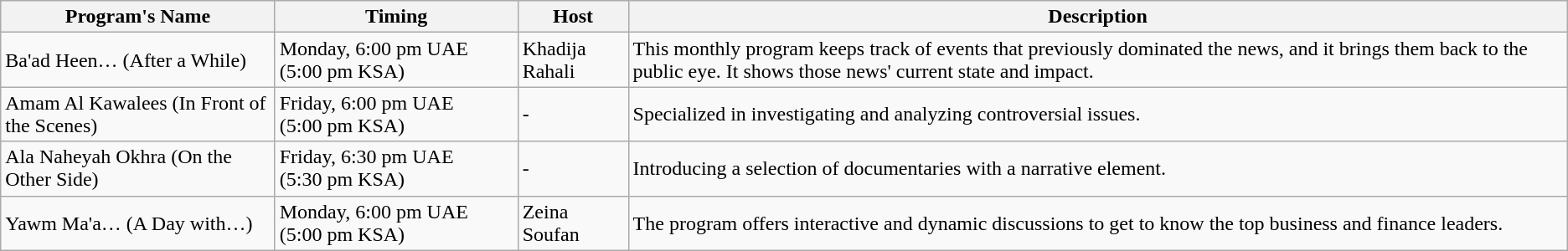<table class="wikitable">
<tr>
<th>Program's Name</th>
<th>Timing</th>
<th>Host</th>
<th>Description</th>
</tr>
<tr>
<td>Ba'ad Heen… (After a While)</td>
<td>Monday, 6:00 pm UAE (5:00 pm KSA)</td>
<td>Khadija Rahali</td>
<td>This monthly program keeps track of events that previously dominated the news, and it brings them back to the public eye. It shows those news' current state and impact.</td>
</tr>
<tr>
<td>Amam Al Kawalees (In Front of the Scenes)</td>
<td>Friday, 6:00 pm UAE (5:00 pm KSA)</td>
<td>-</td>
<td>Specialized in investigating and analyzing controversial issues.</td>
</tr>
<tr>
<td>Ala Naheyah Okhra (On the Other Side)</td>
<td>Friday, 6:30 pm UAE (5:30 pm KSA)</td>
<td>-</td>
<td>Introducing a selection of documentaries with a narrative element.</td>
</tr>
<tr>
<td>Yawm Ma'a… (A Day with…)</td>
<td>Monday, 6:00 pm UAE (5:00 pm KSA)</td>
<td>Zeina Soufan</td>
<td>The program offers interactive and dynamic discussions to get to know the top business and finance leaders.</td>
</tr>
</table>
